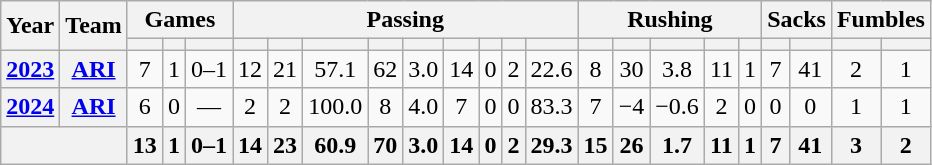<table class="wikitable" style="text-align:center;">
<tr>
<th rowspan="2">Year</th>
<th rowspan="2">Team</th>
<th colspan="3">Games</th>
<th colspan="9">Passing</th>
<th colspan="5">Rushing</th>
<th colspan="2">Sacks</th>
<th colspan="2">Fumbles</th>
</tr>
<tr>
<th></th>
<th></th>
<th></th>
<th></th>
<th></th>
<th></th>
<th></th>
<th></th>
<th></th>
<th></th>
<th></th>
<th></th>
<th></th>
<th></th>
<th></th>
<th></th>
<th></th>
<th></th>
<th></th>
<th></th>
<th></th>
</tr>
<tr>
<th><a href='#'>2023</a></th>
<th><a href='#'>ARI</a></th>
<td>7</td>
<td>1</td>
<td>0–1</td>
<td>12</td>
<td>21</td>
<td>57.1</td>
<td>62</td>
<td>3.0</td>
<td>14</td>
<td>0</td>
<td>2</td>
<td>22.6</td>
<td>8</td>
<td>30</td>
<td>3.8</td>
<td>11</td>
<td>1</td>
<td>7</td>
<td>41</td>
<td>2</td>
<td>1</td>
</tr>
<tr>
<th><a href='#'>2024</a></th>
<th><a href='#'>ARI</a></th>
<td>6</td>
<td>0</td>
<td>—</td>
<td>2</td>
<td>2</td>
<td>100.0</td>
<td>8</td>
<td>4.0</td>
<td>7</td>
<td>0</td>
<td>0</td>
<td>83.3</td>
<td>7</td>
<td>−4</td>
<td>−0.6</td>
<td>2</td>
<td>0</td>
<td>0</td>
<td>0</td>
<td>1</td>
<td>1</td>
</tr>
<tr>
<th colspan="2"></th>
<th>13</th>
<th>1</th>
<th>0–1</th>
<th>14</th>
<th>23</th>
<th>60.9</th>
<th>70</th>
<th>3.0</th>
<th>14</th>
<th>0</th>
<th>2</th>
<th>29.3</th>
<th>15</th>
<th>26</th>
<th>1.7</th>
<th>11</th>
<th>1</th>
<th>7</th>
<th>41</th>
<th>3</th>
<th>2</th>
</tr>
</table>
